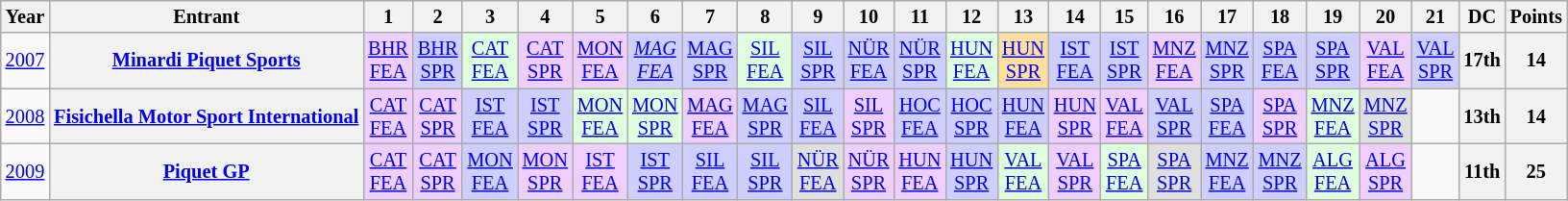<table class="wikitable" style="text-align:center; font-size:85%">
<tr>
<th>Year</th>
<th>Entrant</th>
<th>1</th>
<th>2</th>
<th>3</th>
<th>4</th>
<th>5</th>
<th>6</th>
<th>7</th>
<th>8</th>
<th>9</th>
<th>10</th>
<th>11</th>
<th>12</th>
<th>13</th>
<th>14</th>
<th>15</th>
<th>16</th>
<th>17</th>
<th>18</th>
<th>19</th>
<th>20</th>
<th>21</th>
<th>DC</th>
<th>Points</th>
</tr>
<tr>
<td><a href='#'>2007</a></td>
<th nowrap><a href='#'>Minardi Piquet Sports</a></th>
<td style="background:#EFCFFF;"><a href='#'>BHR<br>FEA</a><br></td>
<td style="background:#CFCFFF;"><a href='#'>BHR<br>SPR</a><br></td>
<td style="background:#DFFFDF;"><a href='#'>CAT<br>FEA</a><br></td>
<td style="background:#EFCFFF;"><a href='#'>CAT<br>SPR</a><br></td>
<td style="background:#EFCFFF;"><a href='#'>MON<br>FEA</a><br></td>
<td style="background:#CFCFFF;"><em><a href='#'>MAG<br>FEA</a></em><br></td>
<td style="background:#CFCFFF;"><a href='#'>MAG<br>SPR</a><br></td>
<td style="background:#DFFFDF;"><a href='#'>SIL<br>FEA</a><br></td>
<td style="background:#CFCFFF;"><a href='#'>SIL<br>SPR</a><br></td>
<td style="background:#CFCFFF;"><a href='#'>NÜR<br>FEA</a><br></td>
<td style="background:#CFCFFF;"><a href='#'>NÜR<br>SPR</a><br></td>
<td style="background:#DFFFDF;"><a href='#'>HUN<br>FEA</a><br></td>
<td style="background:#FFDF9F;"><a href='#'>HUN<br>SPR</a><br></td>
<td style="background:#CFCFFF;"><a href='#'>IST<br>FEA</a><br></td>
<td style="background:#CFCFFF;"><a href='#'>IST<br>SPR</a><br></td>
<td style="background:#EFCFFF;"><a href='#'>MNZ<br>FEA</a><br></td>
<td style="background:#CFCFFF;"><a href='#'>MNZ<br>SPR</a><br></td>
<td style="background:#CFCFFF;"><a href='#'>SPA<br>FEA</a><br></td>
<td style="background:#CFCFFF;"><a href='#'>SPA<br>SPR</a><br></td>
<td style="background:#EFCFFF;"><a href='#'>VAL<br>FEA</a><br></td>
<td style="background:#CFCFFF;"><a href='#'>VAL<br>SPR</a><br></td>
<th>17th</th>
<th>14</th>
</tr>
<tr>
<td><a href='#'>2008</a></td>
<th nowrap><a href='#'>Fisichella Motor Sport International</a></th>
<td style="background:#EFCFFF;"><a href='#'>CAT<br>FEA</a><br></td>
<td style="background:#EFCFFF;"><a href='#'>CAT<br>SPR</a><br></td>
<td style="background:#CFCFFF;"><a href='#'>IST<br>FEA</a><br></td>
<td style="background:#CFCFFF;"><a href='#'>IST<br>SPR</a><br></td>
<td style="background:#DFFFDF;"><a href='#'>MON<br>FEA</a><br></td>
<td style="background:#DFFFDF;"><a href='#'>MON<br>SPR</a><br></td>
<td style="background:#EFCFFF;"><a href='#'>MAG<br>FEA</a><br></td>
<td style="background:#CFCFFF;"><a href='#'>MAG<br>SPR</a><br></td>
<td style="background:#CFCFFF;"><a href='#'>SIL<br>FEA</a><br></td>
<td style="background:#EFCFFF;"><a href='#'>SIL<br>SPR</a><br></td>
<td style="background:#CFCFFF;"><a href='#'>HOC<br>FEA</a><br></td>
<td style="background:#CFCFFF;"><a href='#'>HOC<br>SPR</a><br></td>
<td style="background:#CFCFFF;"><a href='#'>HUN<br>FEA</a><br></td>
<td style="background:#EFCFFF;"><a href='#'>HUN<br>SPR</a><br></td>
<td style="background:#EFCFFF;"><a href='#'>VAL<br>FEA</a><br></td>
<td style="background:#CFCFFF;"><a href='#'>VAL<br>SPR</a><br></td>
<td style="background:#CFCFFF;"><a href='#'>SPA<br>FEA</a><br></td>
<td style="background:#EFCFFF;"><a href='#'>SPA<br>SPR</a><br></td>
<td style="background:#DFFFDF;"><a href='#'>MNZ<br>FEA</a><br></td>
<td style="background:#DFDFDF;"><a href='#'>MNZ<br>SPR</a><br></td>
<td></td>
<th>13th</th>
<th>14</th>
</tr>
<tr>
<td><a href='#'>2009</a></td>
<th nowrap><a href='#'>Piquet GP</a></th>
<td style="background:#EFCFFF;"><a href='#'>CAT<br>FEA</a><br></td>
<td style="background:#EFCFFF;"><a href='#'>CAT<br>SPR</a><br></td>
<td style="background:#CFCFFF;"><a href='#'>MON<br>FEA</a><br></td>
<td style="background:#EFCFFF;"><a href='#'>MON<br>SPR</a><br></td>
<td style="background:#EFCFFF;"><a href='#'>IST<br>FEA</a><br></td>
<td style="background:#cfcfff;"><a href='#'>IST<br>SPR</a><br></td>
<td style="background:#cfcfff;"><a href='#'>SIL<br>FEA</a><br></td>
<td style="background:#cfcfff;"><a href='#'>SIL<br>SPR</a><br></td>
<td style="background:#DFDFDF;"><a href='#'>NÜR<br>FEA</a><br></td>
<td style="background:#EFCFFF;"><a href='#'>NÜR<br>SPR</a><br></td>
<td style="background:#EFCFFF;"><a href='#'>HUN<br>FEA</a><br></td>
<td style="background:#cfcfff;"><a href='#'>HUN<br>SPR</a><br></td>
<td style="background:#DFFFDF;"><a href='#'>VAL<br>FEA</a><br></td>
<td style="background:#EFCFFF;"><a href='#'>VAL<br>SPR</a><br></td>
<td style="background:#DFFFDF;"><a href='#'>SPA<br>FEA</a><br></td>
<td style="background:#DFDFDF;"><a href='#'>SPA<br>SPR</a><br></td>
<td style="background:#cfcfff;"><a href='#'>MNZ<br>FEA</a><br></td>
<td style="background:#cfcfff;"><a href='#'>MNZ<br>SPR</a><br></td>
<td style="background:#DFFFDF;"><a href='#'>ALG<br>FEA</a><br></td>
<td style="background:#EFCFFF;"><a href='#'>ALG<br>SPR</a><br></td>
<td></td>
<th>11th</th>
<th>25</th>
</tr>
</table>
